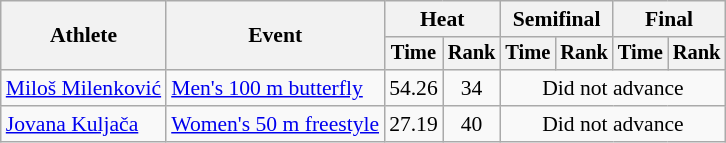<table class=wikitable style="font-size:90%;">
<tr>
<th rowspan=2>Athlete</th>
<th rowspan=2>Event</th>
<th colspan=2>Heat</th>
<th colspan=2>Semifinal</th>
<th colspan=2>Final</th>
</tr>
<tr style="font-size:95%">
<th>Time</th>
<th>Rank</th>
<th>Time</th>
<th>Rank</th>
<th>Time</th>
<th>Rank</th>
</tr>
<tr align=center>
<td align=left><a href='#'>Miloš Milenković</a></td>
<td align=left><a href='#'>Men's 100 m butterfly</a></td>
<td>54.26</td>
<td>34</td>
<td colspan="4">Did not advance</td>
</tr>
<tr align=center>
<td align=left><a href='#'>Jovana Kuljača</a></td>
<td align=left><a href='#'>Women's 50 m freestyle</a></td>
<td>27.19</td>
<td>40</td>
<td colspan="4">Did not advance</td>
</tr>
</table>
